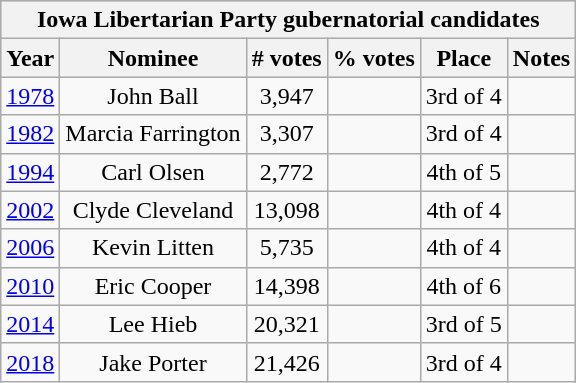<table class=wikitable style="text-align:center;">
<tr style="background:lightgrey;">
<th colspan="9">Iowa Libertarian Party gubernatorial candidates</th>
</tr>
<tr style="background:lightgrey;">
<th>Year</th>
<th>Nominee</th>
<th># votes</th>
<th>% votes</th>
<th>Place</th>
<th>Notes</th>
</tr>
<tr>
<td><a href='#'>1978</a></td>
<td>John Ball</td>
<td>3,947</td>
<td></td>
<td>3rd of 4</td>
<td></td>
</tr>
<tr>
<td><a href='#'>1982</a></td>
<td>Marcia Farrington</td>
<td>3,307</td>
<td></td>
<td>3rd of 4</td>
<td></td>
</tr>
<tr>
<td><a href='#'>1994</a></td>
<td>Carl Olsen</td>
<td>2,772</td>
<td></td>
<td>4th of 5</td>
<td></td>
</tr>
<tr>
<td><a href='#'>2002</a></td>
<td>Clyde Cleveland</td>
<td>13,098</td>
<td></td>
<td>4th of 4</td>
<td></td>
</tr>
<tr>
<td><a href='#'>2006</a></td>
<td>Kevin Litten</td>
<td>5,735</td>
<td></td>
<td>4th of 4</td>
<td></td>
</tr>
<tr>
<td><a href='#'>2010</a></td>
<td>Eric Cooper</td>
<td>14,398</td>
<td></td>
<td>4th of 6</td>
<td></td>
</tr>
<tr>
<td><a href='#'>2014</a></td>
<td>Lee Hieb</td>
<td>20,321</td>
<td></td>
<td>3rd of 5</td>
<td></td>
</tr>
<tr>
<td><a href='#'>2018</a></td>
<td>Jake Porter</td>
<td>21,426</td>
<td></td>
<td>3rd of 4</td>
<td></td>
</tr>
</table>
